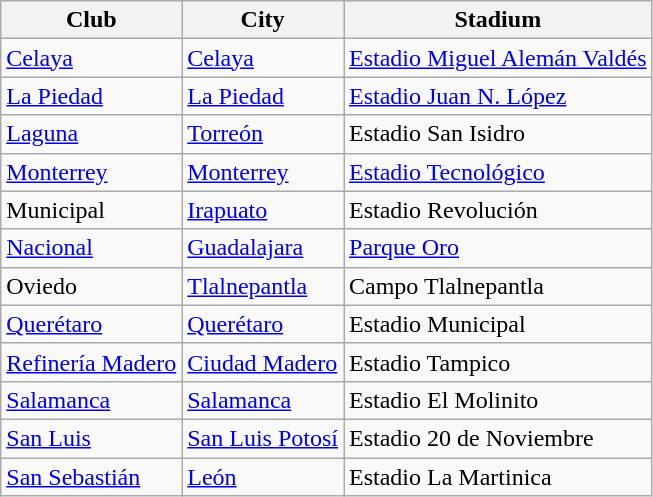<table class="wikitable sortable">
<tr>
<th>Club</th>
<th>City</th>
<th>Stadium</th>
</tr>
<tr>
<td><a href='#'>Celaya</a></td>
<td><a href='#'>Celaya</a></td>
<td><a href='#'>Estadio Miguel Alemán Valdés</a></td>
</tr>
<tr>
<td><a href='#'>La Piedad</a></td>
<td><a href='#'>La Piedad</a></td>
<td><a href='#'>Estadio Juan N. López</a></td>
</tr>
<tr>
<td><a href='#'>Laguna</a></td>
<td><a href='#'>Torreón</a></td>
<td>Estadio San Isidro</td>
</tr>
<tr>
<td><a href='#'>Monterrey</a></td>
<td><a href='#'>Monterrey</a></td>
<td><a href='#'>Estadio Tecnológico</a></td>
</tr>
<tr>
<td>Municipal</td>
<td><a href='#'>Irapuato</a></td>
<td>Estadio Revolución</td>
</tr>
<tr>
<td><a href='#'>Nacional</a></td>
<td><a href='#'>Guadalajara</a></td>
<td><a href='#'>Parque Oro</a></td>
</tr>
<tr>
<td>Oviedo</td>
<td><a href='#'>Tlalnepantla</a></td>
<td>Campo Tlalnepantla</td>
</tr>
<tr>
<td><a href='#'>Querétaro</a></td>
<td><a href='#'>Querétaro</a></td>
<td>Estadio Municipal</td>
</tr>
<tr>
<td><a href='#'>Refinería Madero</a></td>
<td><a href='#'>Ciudad Madero</a></td>
<td>Estadio Tampico</td>
</tr>
<tr>
<td><a href='#'>Salamanca</a></td>
<td><a href='#'>Salamanca</a></td>
<td>Estadio El Molinito</td>
</tr>
<tr>
<td><a href='#'>San Luis</a></td>
<td><a href='#'>San Luis Potosí</a></td>
<td>Estadio 20 de Noviembre</td>
</tr>
<tr>
<td><a href='#'>San Sebastián</a></td>
<td><a href='#'>León</a></td>
<td>Estadio La Martinica</td>
</tr>
</table>
